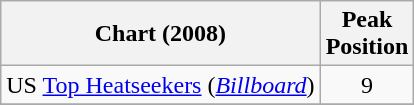<table class="wikitable sortable">
<tr>
<th>Chart (2008)</th>
<th>Peak<br>Position</th>
</tr>
<tr>
<td>US <a href='#'>Top Heatseekers</a> (<em><a href='#'>Billboard</a></em>)</td>
<td align="center">9</td>
</tr>
<tr>
</tr>
</table>
